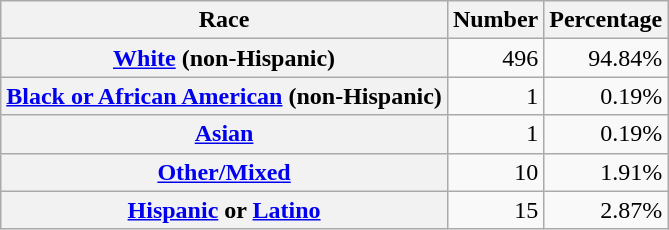<table class="wikitable" style="text-align:right">
<tr>
<th scope="col">Race</th>
<th scope="col">Number</th>
<th scope="col">Percentage</th>
</tr>
<tr>
<th scope="row"><a href='#'>White</a> (non-Hispanic)</th>
<td>496</td>
<td>94.84%</td>
</tr>
<tr>
<th scope="row"><a href='#'>Black or African American</a> (non-Hispanic)</th>
<td>1</td>
<td>0.19%</td>
</tr>
<tr>
<th scope="row"><a href='#'>Asian</a></th>
<td>1</td>
<td>0.19%</td>
</tr>
<tr>
<th scope="row"><a href='#'>Other/Mixed</a></th>
<td>10</td>
<td>1.91%</td>
</tr>
<tr>
<th scope="row"><a href='#'>Hispanic</a> or <a href='#'>Latino</a></th>
<td>15</td>
<td>2.87%</td>
</tr>
</table>
